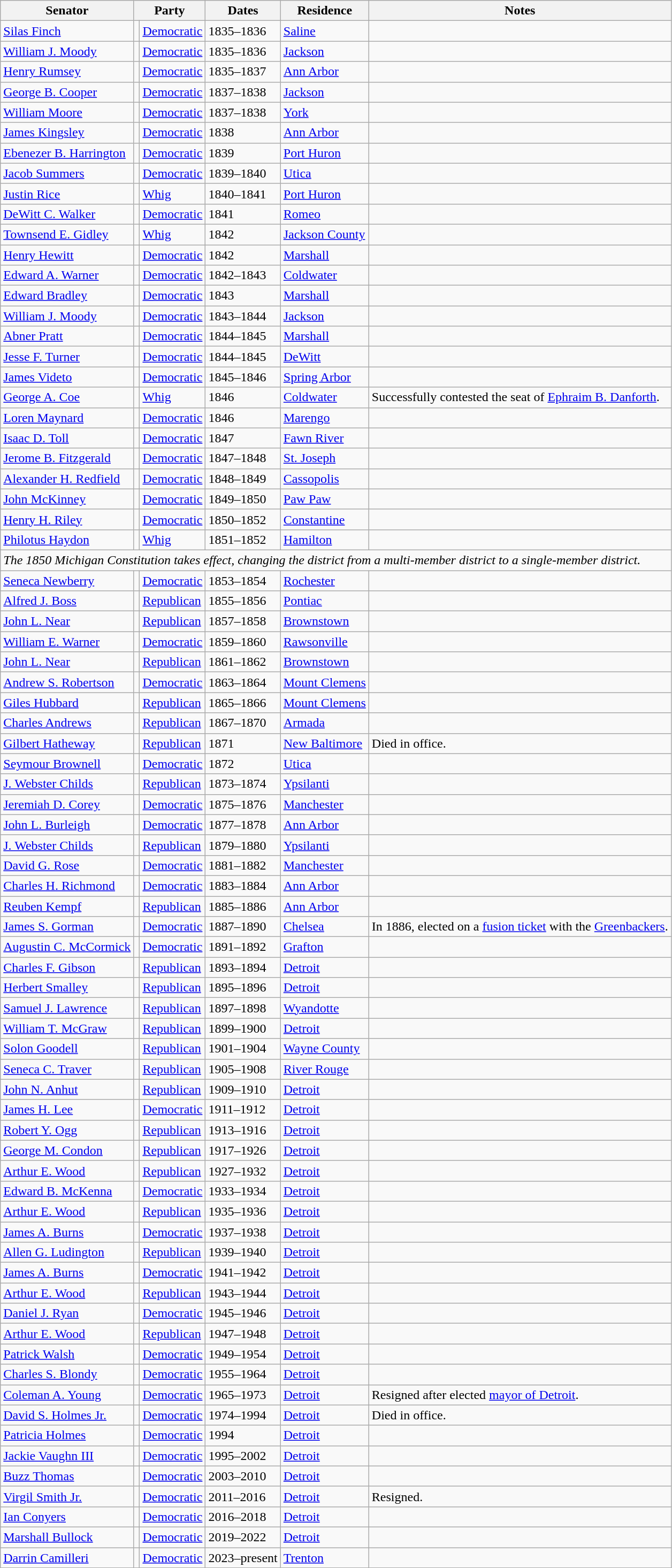<table class=wikitable>
<tr valign=bottom>
<th>Senator</th>
<th colspan="2">Party</th>
<th>Dates</th>
<th>Residence</th>
<th>Notes</th>
</tr>
<tr>
<td><a href='#'>Silas Finch</a></td>
<td bgcolor=></td>
<td><a href='#'>Democratic</a></td>
<td>1835–1836</td>
<td><a href='#'>Saline</a></td>
<td></td>
</tr>
<tr>
<td><a href='#'>William J. Moody</a></td>
<td bgcolor=></td>
<td><a href='#'>Democratic</a></td>
<td>1835–1836</td>
<td><a href='#'>Jackson</a></td>
<td></td>
</tr>
<tr>
<td><a href='#'>Henry Rumsey</a></td>
<td bgcolor=></td>
<td><a href='#'>Democratic</a></td>
<td>1835–1837</td>
<td><a href='#'>Ann Arbor</a></td>
<td></td>
</tr>
<tr>
<td><a href='#'>George B. Cooper</a></td>
<td bgcolor=></td>
<td><a href='#'>Democratic</a></td>
<td>1837–1838</td>
<td><a href='#'>Jackson</a></td>
<td></td>
</tr>
<tr>
<td><a href='#'>William Moore</a></td>
<td bgcolor=></td>
<td><a href='#'>Democratic</a></td>
<td>1837–1838</td>
<td><a href='#'>York</a></td>
<td></td>
</tr>
<tr>
<td><a href='#'>James Kingsley</a></td>
<td bgcolor=></td>
<td><a href='#'>Democratic</a></td>
<td>1838</td>
<td><a href='#'>Ann Arbor</a></td>
<td></td>
</tr>
<tr>
<td><a href='#'>Ebenezer B. Harrington</a></td>
<td bgcolor=></td>
<td><a href='#'>Democratic</a></td>
<td>1839</td>
<td><a href='#'>Port Huron</a></td>
<td></td>
</tr>
<tr>
<td><a href='#'>Jacob Summers</a></td>
<td bgcolor=></td>
<td><a href='#'>Democratic</a></td>
<td>1839–1840</td>
<td><a href='#'>Utica</a></td>
<td></td>
</tr>
<tr>
<td><a href='#'>Justin Rice</a></td>
<td bgcolor=></td>
<td><a href='#'>Whig</a></td>
<td>1840–1841</td>
<td><a href='#'>Port Huron</a></td>
<td></td>
</tr>
<tr>
<td><a href='#'>DeWitt C. Walker</a></td>
<td bgcolor=></td>
<td><a href='#'>Democratic</a></td>
<td>1841</td>
<td><a href='#'>Romeo</a></td>
<td></td>
</tr>
<tr>
<td><a href='#'>Townsend E. Gidley</a></td>
<td bgcolor=></td>
<td><a href='#'>Whig</a></td>
<td>1842</td>
<td><a href='#'>Jackson County</a></td>
<td></td>
</tr>
<tr>
<td><a href='#'>Henry Hewitt</a></td>
<td bgcolor=></td>
<td><a href='#'>Democratic</a></td>
<td>1842</td>
<td><a href='#'>Marshall</a></td>
<td></td>
</tr>
<tr>
<td><a href='#'>Edward A. Warner</a></td>
<td bgcolor=></td>
<td><a href='#'>Democratic</a></td>
<td>1842–1843</td>
<td><a href='#'>Coldwater</a></td>
<td></td>
</tr>
<tr>
<td><a href='#'>Edward Bradley</a></td>
<td bgcolor=></td>
<td><a href='#'>Democratic</a></td>
<td>1843</td>
<td><a href='#'>Marshall</a></td>
<td></td>
</tr>
<tr>
<td><a href='#'>William J. Moody</a></td>
<td bgcolor=></td>
<td><a href='#'>Democratic</a></td>
<td>1843–1844</td>
<td><a href='#'>Jackson</a></td>
<td></td>
</tr>
<tr>
<td><a href='#'>Abner Pratt</a></td>
<td bgcolor=></td>
<td><a href='#'>Democratic</a></td>
<td>1844–1845</td>
<td><a href='#'>Marshall</a></td>
<td></td>
</tr>
<tr>
<td><a href='#'>Jesse F. Turner</a></td>
<td bgcolor=></td>
<td><a href='#'>Democratic</a></td>
<td>1844–1845</td>
<td><a href='#'>DeWitt</a></td>
<td></td>
</tr>
<tr>
<td><a href='#'>James Videto</a></td>
<td bgcolor=></td>
<td><a href='#'>Democratic</a></td>
<td>1845–1846</td>
<td><a href='#'>Spring Arbor</a></td>
<td></td>
</tr>
<tr>
<td><a href='#'>George A. Coe</a></td>
<td bgcolor=></td>
<td><a href='#'>Whig</a></td>
<td>1846</td>
<td><a href='#'>Coldwater</a></td>
<td>Successfully contested the seat of <a href='#'>Ephraim B. Danforth</a>.</td>
</tr>
<tr>
<td><a href='#'>Loren Maynard</a></td>
<td bgcolor=></td>
<td><a href='#'>Democratic</a></td>
<td>1846</td>
<td><a href='#'>Marengo</a></td>
<td></td>
</tr>
<tr>
<td><a href='#'>Isaac D. Toll</a></td>
<td bgcolor=></td>
<td><a href='#'>Democratic</a></td>
<td>1847</td>
<td><a href='#'>Fawn River</a></td>
<td></td>
</tr>
<tr>
<td><a href='#'>Jerome B. Fitzgerald</a></td>
<td bgcolor=></td>
<td><a href='#'>Democratic</a></td>
<td>1847–1848</td>
<td><a href='#'>St. Joseph</a></td>
<td></td>
</tr>
<tr>
<td><a href='#'>Alexander H. Redfield</a></td>
<td bgcolor=></td>
<td><a href='#'>Democratic</a></td>
<td>1848–1849</td>
<td><a href='#'>Cassopolis</a></td>
<td></td>
</tr>
<tr>
<td><a href='#'>John McKinney</a></td>
<td bgcolor=></td>
<td><a href='#'>Democratic</a></td>
<td>1849–1850</td>
<td><a href='#'>Paw Paw</a></td>
<td></td>
</tr>
<tr>
<td><a href='#'>Henry H. Riley</a></td>
<td bgcolor=></td>
<td><a href='#'>Democratic</a></td>
<td>1850–1852</td>
<td><a href='#'>Constantine</a></td>
<td></td>
</tr>
<tr>
<td><a href='#'>Philotus Haydon</a></td>
<td bgcolor=></td>
<td><a href='#'>Whig</a></td>
<td>1851–1852</td>
<td><a href='#'>Hamilton</a></td>
<td></td>
</tr>
<tr>
<td colspan=6><em>The 1850 Michigan Constitution takes effect, changing the district from a multi-member district to a single-member district.</em></td>
</tr>
<tr>
<td><a href='#'>Seneca Newberry</a></td>
<td bgcolor=></td>
<td><a href='#'>Democratic</a></td>
<td>1853–1854</td>
<td><a href='#'>Rochester</a></td>
<td></td>
</tr>
<tr>
<td><a href='#'>Alfred J. Boss</a></td>
<td bgcolor=></td>
<td><a href='#'>Republican</a></td>
<td>1855–1856</td>
<td><a href='#'>Pontiac</a></td>
<td></td>
</tr>
<tr>
<td><a href='#'>John L. Near</a></td>
<td bgcolor=></td>
<td><a href='#'>Republican</a></td>
<td>1857–1858</td>
<td><a href='#'>Brownstown</a></td>
<td></td>
</tr>
<tr>
<td><a href='#'>William E. Warner</a></td>
<td bgcolor=></td>
<td><a href='#'>Democratic</a></td>
<td>1859–1860</td>
<td><a href='#'>Rawsonville</a></td>
<td></td>
</tr>
<tr>
<td><a href='#'>John L. Near</a></td>
<td bgcolor=></td>
<td><a href='#'>Republican</a></td>
<td>1861–1862</td>
<td><a href='#'>Brownstown</a></td>
<td></td>
</tr>
<tr>
<td><a href='#'>Andrew S. Robertson</a></td>
<td bgcolor=></td>
<td><a href='#'>Democratic</a></td>
<td>1863–1864</td>
<td><a href='#'>Mount Clemens</a></td>
<td></td>
</tr>
<tr>
<td><a href='#'>Giles Hubbard</a></td>
<td bgcolor=></td>
<td><a href='#'>Republican</a></td>
<td>1865–1866</td>
<td><a href='#'>Mount Clemens</a></td>
<td></td>
</tr>
<tr>
<td><a href='#'>Charles Andrews</a></td>
<td bgcolor=></td>
<td><a href='#'>Republican</a></td>
<td>1867–1870</td>
<td><a href='#'>Armada</a></td>
<td></td>
</tr>
<tr>
<td><a href='#'>Gilbert Hatheway</a></td>
<td bgcolor=></td>
<td><a href='#'>Republican</a></td>
<td>1871</td>
<td><a href='#'>New Baltimore</a></td>
<td>Died in office.</td>
</tr>
<tr>
<td><a href='#'>Seymour Brownell</a></td>
<td bgcolor=></td>
<td><a href='#'>Democratic</a></td>
<td>1872</td>
<td><a href='#'>Utica</a></td>
<td></td>
</tr>
<tr>
<td><a href='#'>J. Webster Childs</a></td>
<td bgcolor=></td>
<td><a href='#'>Republican</a></td>
<td>1873–1874</td>
<td><a href='#'>Ypsilanti</a></td>
<td></td>
</tr>
<tr>
<td><a href='#'>Jeremiah D. Corey</a></td>
<td bgcolor=></td>
<td><a href='#'>Democratic</a></td>
<td>1875–1876</td>
<td><a href='#'>Manchester</a></td>
<td></td>
</tr>
<tr>
<td><a href='#'>John L. Burleigh</a></td>
<td bgcolor=></td>
<td><a href='#'>Democratic</a></td>
<td>1877–1878</td>
<td><a href='#'>Ann Arbor</a></td>
<td></td>
</tr>
<tr>
<td><a href='#'>J. Webster Childs</a></td>
<td bgcolor=></td>
<td><a href='#'>Republican</a></td>
<td>1879–1880</td>
<td><a href='#'>Ypsilanti</a></td>
<td></td>
</tr>
<tr>
<td><a href='#'>David G. Rose</a></td>
<td bgcolor=></td>
<td><a href='#'>Democratic</a></td>
<td>1881–1882</td>
<td><a href='#'>Manchester</a></td>
<td></td>
</tr>
<tr>
<td><a href='#'>Charles H. Richmond</a></td>
<td bgcolor=></td>
<td><a href='#'>Democratic</a></td>
<td>1883–1884</td>
<td><a href='#'>Ann Arbor</a></td>
<td></td>
</tr>
<tr>
<td><a href='#'>Reuben Kempf</a></td>
<td bgcolor=></td>
<td><a href='#'>Republican</a></td>
<td>1885–1886</td>
<td><a href='#'>Ann Arbor</a></td>
<td></td>
</tr>
<tr>
<td><a href='#'>James S. Gorman</a></td>
<td bgcolor=></td>
<td><a href='#'>Democratic</a></td>
<td>1887–1890</td>
<td><a href='#'>Chelsea</a></td>
<td>In 1886, elected on a <a href='#'>fusion ticket</a> with the <a href='#'>Greenbackers</a>.</td>
</tr>
<tr>
<td><a href='#'>Augustin C. McCormick</a></td>
<td bgcolor=></td>
<td><a href='#'>Democratic</a></td>
<td>1891–1892</td>
<td><a href='#'>Grafton</a></td>
<td></td>
</tr>
<tr>
<td><a href='#'>Charles F. Gibson</a></td>
<td bgcolor=></td>
<td><a href='#'>Republican</a></td>
<td>1893–1894</td>
<td><a href='#'>Detroit</a></td>
<td></td>
</tr>
<tr>
<td><a href='#'>Herbert Smalley</a></td>
<td bgcolor=></td>
<td><a href='#'>Republican</a></td>
<td>1895–1896</td>
<td><a href='#'>Detroit</a></td>
<td></td>
</tr>
<tr>
<td><a href='#'>Samuel J. Lawrence</a></td>
<td bgcolor=></td>
<td><a href='#'>Republican</a></td>
<td>1897–1898</td>
<td><a href='#'>Wyandotte</a></td>
<td></td>
</tr>
<tr>
<td><a href='#'>William T. McGraw</a></td>
<td bgcolor=></td>
<td><a href='#'>Republican</a></td>
<td>1899–1900</td>
<td><a href='#'>Detroit</a></td>
<td></td>
</tr>
<tr>
<td><a href='#'>Solon Goodell</a></td>
<td bgcolor=></td>
<td><a href='#'>Republican</a></td>
<td>1901–1904</td>
<td><a href='#'>Wayne County</a></td>
<td></td>
</tr>
<tr>
<td><a href='#'>Seneca C. Traver</a></td>
<td bgcolor=></td>
<td><a href='#'>Republican</a></td>
<td>1905–1908</td>
<td><a href='#'>River Rouge</a></td>
<td></td>
</tr>
<tr>
<td><a href='#'>John N. Anhut</a></td>
<td bgcolor=></td>
<td><a href='#'>Republican</a></td>
<td>1909–1910</td>
<td><a href='#'>Detroit</a></td>
<td></td>
</tr>
<tr>
<td><a href='#'>James H. Lee</a></td>
<td bgcolor=></td>
<td><a href='#'>Democratic</a></td>
<td>1911–1912</td>
<td><a href='#'>Detroit</a></td>
<td></td>
</tr>
<tr>
<td><a href='#'>Robert Y. Ogg</a></td>
<td bgcolor=></td>
<td><a href='#'>Republican</a></td>
<td>1913–1916</td>
<td><a href='#'>Detroit</a></td>
<td></td>
</tr>
<tr>
<td><a href='#'>George M. Condon</a></td>
<td bgcolor=></td>
<td><a href='#'>Republican</a></td>
<td>1917–1926</td>
<td><a href='#'>Detroit</a></td>
<td></td>
</tr>
<tr>
<td><a href='#'>Arthur E. Wood</a></td>
<td bgcolor=></td>
<td><a href='#'>Republican</a></td>
<td>1927–1932</td>
<td><a href='#'>Detroit</a></td>
<td></td>
</tr>
<tr>
<td><a href='#'>Edward B. McKenna</a></td>
<td bgcolor=></td>
<td><a href='#'>Democratic</a></td>
<td>1933–1934</td>
<td><a href='#'>Detroit</a></td>
<td></td>
</tr>
<tr>
<td><a href='#'>Arthur E. Wood</a></td>
<td bgcolor=></td>
<td><a href='#'>Republican</a></td>
<td>1935–1936</td>
<td><a href='#'>Detroit</a></td>
<td></td>
</tr>
<tr>
<td><a href='#'>James A. Burns</a></td>
<td bgcolor=></td>
<td><a href='#'>Democratic</a></td>
<td>1937–1938</td>
<td><a href='#'>Detroit</a></td>
<td></td>
</tr>
<tr>
<td><a href='#'>Allen G. Ludington</a></td>
<td bgcolor=></td>
<td><a href='#'>Republican</a></td>
<td>1939–1940</td>
<td><a href='#'>Detroit</a></td>
<td></td>
</tr>
<tr>
<td><a href='#'>James A. Burns</a></td>
<td bgcolor=></td>
<td><a href='#'>Democratic</a></td>
<td>1941–1942</td>
<td><a href='#'>Detroit</a></td>
<td></td>
</tr>
<tr>
<td><a href='#'>Arthur E. Wood</a></td>
<td bgcolor=></td>
<td><a href='#'>Republican</a></td>
<td>1943–1944</td>
<td><a href='#'>Detroit</a></td>
<td></td>
</tr>
<tr>
<td><a href='#'>Daniel J. Ryan</a></td>
<td bgcolor=></td>
<td><a href='#'>Democratic</a></td>
<td>1945–1946</td>
<td><a href='#'>Detroit</a></td>
<td></td>
</tr>
<tr>
<td><a href='#'>Arthur E. Wood</a></td>
<td bgcolor=></td>
<td><a href='#'>Republican</a></td>
<td>1947–1948</td>
<td><a href='#'>Detroit</a></td>
<td></td>
</tr>
<tr>
<td><a href='#'>Patrick Walsh</a></td>
<td bgcolor=></td>
<td><a href='#'>Democratic</a></td>
<td>1949–1954</td>
<td><a href='#'>Detroit</a></td>
<td></td>
</tr>
<tr>
<td><a href='#'>Charles S. Blondy</a></td>
<td bgcolor=></td>
<td><a href='#'>Democratic</a></td>
<td>1955–1964</td>
<td><a href='#'>Detroit</a></td>
<td></td>
</tr>
<tr>
<td><a href='#'>Coleman A. Young</a></td>
<td bgcolor=></td>
<td><a href='#'>Democratic</a></td>
<td>1965–1973</td>
<td><a href='#'>Detroit</a></td>
<td>Resigned after elected <a href='#'>mayor of Detroit</a>.</td>
</tr>
<tr>
<td><a href='#'>David S. Holmes Jr.</a></td>
<td bgcolor=></td>
<td><a href='#'>Democratic</a></td>
<td>1974–1994</td>
<td><a href='#'>Detroit</a></td>
<td>Died in office.</td>
</tr>
<tr>
<td><a href='#'>Patricia Holmes</a></td>
<td bgcolor=></td>
<td><a href='#'>Democratic</a></td>
<td>1994</td>
<td><a href='#'>Detroit</a></td>
<td></td>
</tr>
<tr>
<td><a href='#'>Jackie Vaughn III</a></td>
<td bgcolor=></td>
<td><a href='#'>Democratic</a></td>
<td>1995–2002</td>
<td><a href='#'>Detroit</a></td>
<td></td>
</tr>
<tr>
<td><a href='#'>Buzz Thomas</a></td>
<td bgcolor=></td>
<td><a href='#'>Democratic</a></td>
<td>2003–2010</td>
<td><a href='#'>Detroit</a></td>
<td></td>
</tr>
<tr>
<td><a href='#'>Virgil Smith Jr.</a></td>
<td bgcolor=></td>
<td><a href='#'>Democratic</a></td>
<td>2011–2016</td>
<td><a href='#'>Detroit</a></td>
<td>Resigned.</td>
</tr>
<tr>
<td><a href='#'>Ian Conyers</a></td>
<td bgcolor=></td>
<td><a href='#'>Democratic</a></td>
<td>2016–2018</td>
<td><a href='#'>Detroit</a></td>
<td></td>
</tr>
<tr>
<td><a href='#'>Marshall Bullock</a></td>
<td bgcolor=></td>
<td><a href='#'>Democratic</a></td>
<td>2019–2022</td>
<td><a href='#'>Detroit</a></td>
<td></td>
</tr>
<tr>
<td><a href='#'>Darrin Camilleri</a></td>
<td bgcolor=></td>
<td><a href='#'>Democratic</a></td>
<td>2023–present</td>
<td><a href='#'>Trenton</a></td>
<td></td>
</tr>
</table>
